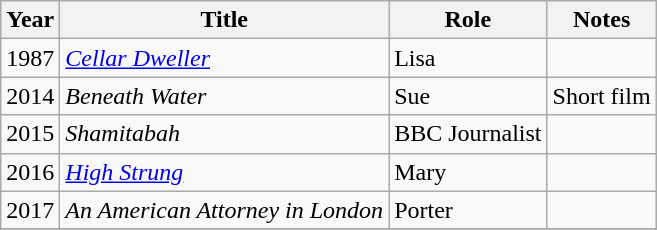<table class="wikitable sortable">
<tr>
<th>Year</th>
<th>Title</th>
<th>Role</th>
<th class="unsortable">Notes</th>
</tr>
<tr>
<td>1987</td>
<td><em><a href='#'>Cellar Dweller</a></em></td>
<td>Lisa</td>
<td></td>
</tr>
<tr>
<td>2014</td>
<td><em>Beneath Water</em></td>
<td>Sue</td>
<td>Short film</td>
</tr>
<tr>
<td>2015</td>
<td><em>Shamitabah</em></td>
<td>BBC Journalist</td>
<td></td>
</tr>
<tr>
<td>2016</td>
<td><em><a href='#'>High Strung</a></em></td>
<td>Mary</td>
<td></td>
</tr>
<tr>
<td>2017</td>
<td><em>An American Attorney in London</em></td>
<td>Porter</td>
<td></td>
</tr>
<tr>
</tr>
</table>
